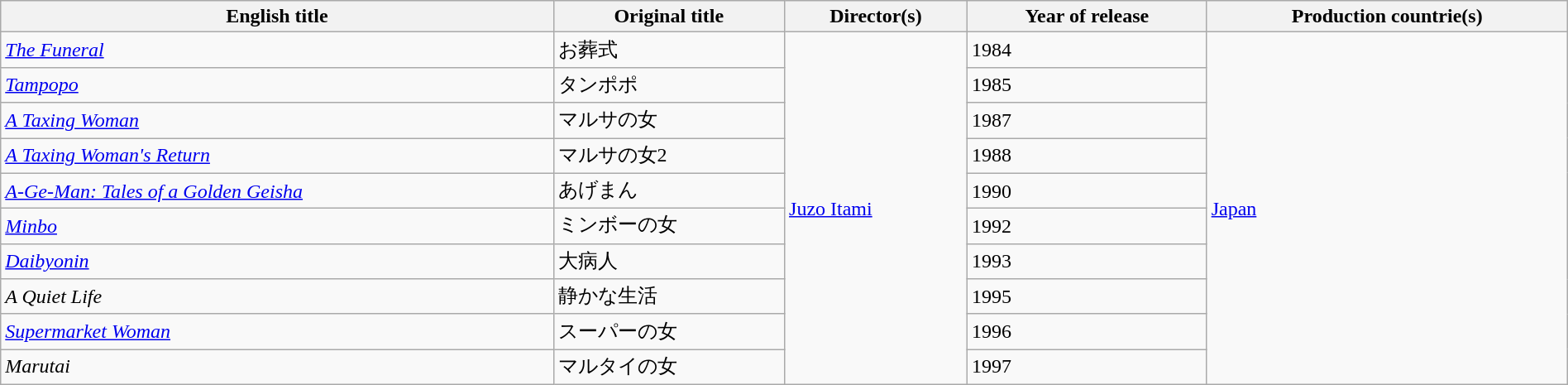<table class="sortable wikitable" style="width:100%; margin-bottom:4px" cellpadding="5">
<tr>
<th scope="col">English title</th>
<th scope="col">Original title</th>
<th scope="col">Director(s)</th>
<th scope="col">Year of release</th>
<th scope="col">Production countrie(s)</th>
</tr>
<tr>
<td><em><a href='#'>The Funeral</a></em></td>
<td>お葬式</td>
<td rowspan="10"><a href='#'>Juzo Itami</a></td>
<td>1984</td>
<td rowspan="10"><a href='#'>Japan</a></td>
</tr>
<tr>
<td><em><a href='#'>Tampopo</a></em></td>
<td>タンポポ</td>
<td>1985</td>
</tr>
<tr>
<td><em><a href='#'>A Taxing Woman</a></em></td>
<td>マルサの女</td>
<td>1987</td>
</tr>
<tr>
<td><em><a href='#'>A Taxing Woman's Return</a></em></td>
<td>マルサの女2</td>
<td>1988</td>
</tr>
<tr>
<td><em><a href='#'>A-Ge-Man: Tales of a Golden Geisha</a></em></td>
<td>あげまん</td>
<td>1990</td>
</tr>
<tr>
<td><em><a href='#'>Minbo</a></em></td>
<td>ミンボーの女</td>
<td>1992</td>
</tr>
<tr>
<td><em><a href='#'>Daibyonin</a></em></td>
<td>大病人</td>
<td>1993</td>
</tr>
<tr>
<td><em>A Quiet Life</em></td>
<td>静かな生活</td>
<td>1995</td>
</tr>
<tr>
<td><em><a href='#'>Supermarket Woman</a></em></td>
<td>スーパーの女</td>
<td>1996</td>
</tr>
<tr>
<td><em>Marutai</em></td>
<td>マルタイの女</td>
<td>1997</td>
</tr>
</table>
